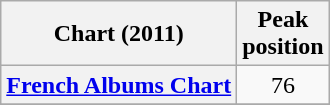<table class="wikitable sortable plainrowheaders" border="1">
<tr>
<th scope="col">Chart (2011)</th>
<th scope="col">Peak<br>position</th>
</tr>
<tr>
<th scope="row"><a href='#'>French Albums Chart</a></th>
<td align="center">76</td>
</tr>
<tr>
</tr>
</table>
